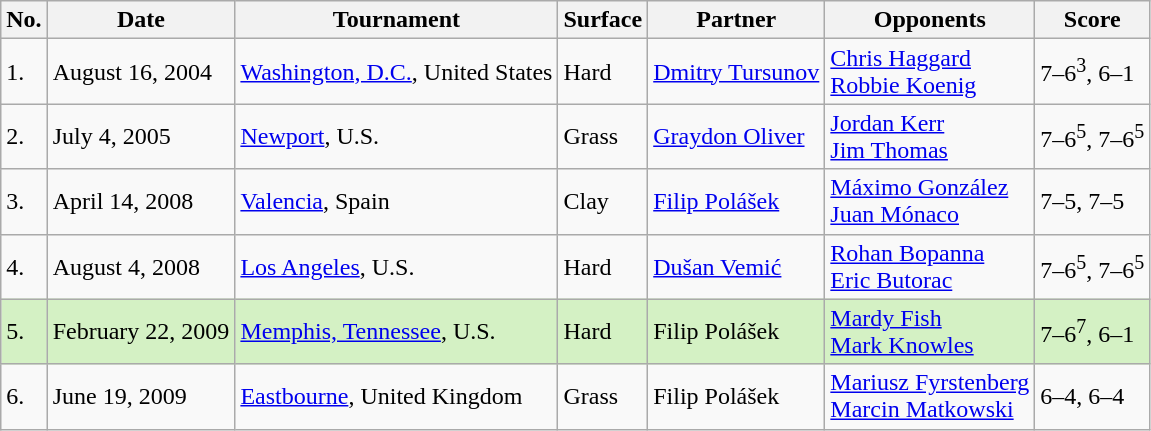<table class="sortable wikitable">
<tr>
<th>No.</th>
<th>Date</th>
<th>Tournament</th>
<th>Surface</th>
<th>Partner</th>
<th>Opponents</th>
<th>Score</th>
</tr>
<tr>
<td>1.</td>
<td>August 16, 2004</td>
<td><a href='#'>Washington, D.C.</a>, United States</td>
<td>Hard</td>
<td> <a href='#'>Dmitry Tursunov</a></td>
<td> <a href='#'>Chris Haggard</a> <br>  <a href='#'>Robbie Koenig</a></td>
<td>7–6<sup>3</sup>, 6–1</td>
</tr>
<tr>
<td>2.</td>
<td>July 4, 2005</td>
<td><a href='#'>Newport</a>, U.S.</td>
<td>Grass</td>
<td> <a href='#'>Graydon Oliver</a></td>
<td> <a href='#'>Jordan Kerr</a> <br>  <a href='#'>Jim Thomas</a></td>
<td>7–6<sup>5</sup>, 7–6<sup>5</sup></td>
</tr>
<tr>
<td>3.</td>
<td>April 14, 2008</td>
<td><a href='#'>Valencia</a>, Spain</td>
<td>Clay</td>
<td> <a href='#'>Filip Polášek</a></td>
<td> <a href='#'>Máximo González</a> <br>  <a href='#'>Juan Mónaco</a></td>
<td>7–5, 7–5</td>
</tr>
<tr>
<td>4.</td>
<td>August 4, 2008</td>
<td><a href='#'>Los Angeles</a>, U.S.</td>
<td>Hard</td>
<td> <a href='#'>Dušan Vemić</a></td>
<td> <a href='#'>Rohan Bopanna</a> <br>  <a href='#'>Eric Butorac</a></td>
<td>7–6<sup>5</sup>, 7–6<sup>5</sup></td>
</tr>
<tr style="background:#d4f1c4;">
<td>5.</td>
<td>February 22, 2009</td>
<td><a href='#'>Memphis, Tennessee</a>, U.S.</td>
<td>Hard</td>
<td> Filip Polášek</td>
<td> <a href='#'>Mardy Fish</a> <br>  <a href='#'>Mark Knowles</a></td>
<td>7–6<sup>7</sup>, 6–1</td>
</tr>
<tr>
<td>6.</td>
<td>June 19, 2009</td>
<td><a href='#'>Eastbourne</a>, United Kingdom</td>
<td>Grass</td>
<td> Filip Polášek</td>
<td> <a href='#'>Mariusz Fyrstenberg</a> <br>  <a href='#'>Marcin Matkowski</a></td>
<td>6–4, 6–4</td>
</tr>
</table>
